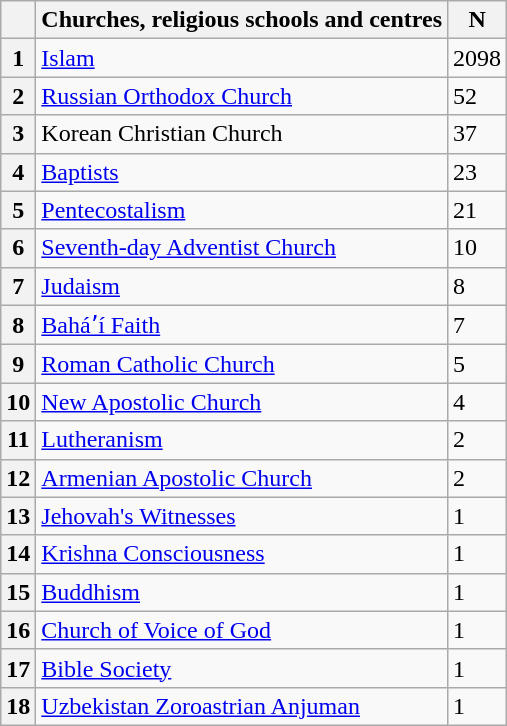<table class="wikitable" border="1">
<tr>
<th></th>
<th>Churches, religious schools and centres</th>
<th>N</th>
</tr>
<tr>
<th>1</th>
<td><a href='#'>Islam</a></td>
<td>2098</td>
</tr>
<tr>
<th>2</th>
<td><a href='#'>Russian Orthodox Church</a></td>
<td>52</td>
</tr>
<tr>
<th>3</th>
<td>Korean Christian Church</td>
<td>37</td>
</tr>
<tr>
<th>4</th>
<td><a href='#'>Baptists</a></td>
<td>23</td>
</tr>
<tr>
<th>5</th>
<td><a href='#'>Pentecostalism</a></td>
<td>21</td>
</tr>
<tr>
<th>6</th>
<td><a href='#'>Seventh-day Adventist Church</a></td>
<td>10</td>
</tr>
<tr>
<th>7</th>
<td><a href='#'>Judaism</a></td>
<td>8</td>
</tr>
<tr>
<th>8</th>
<td><a href='#'>Baháʼí Faith</a></td>
<td>7</td>
</tr>
<tr>
<th>9</th>
<td><a href='#'>Roman Catholic Church</a></td>
<td>5</td>
</tr>
<tr>
<th>10</th>
<td><a href='#'>New Apostolic Church</a></td>
<td>4</td>
</tr>
<tr>
<th>11</th>
<td><a href='#'>Lutheranism</a></td>
<td>2</td>
</tr>
<tr>
<th>12</th>
<td><a href='#'>Armenian Apostolic Church</a></td>
<td>2</td>
</tr>
<tr>
<th>13</th>
<td><a href='#'>Jehovah's Witnesses</a></td>
<td>1</td>
</tr>
<tr>
<th>14</th>
<td><a href='#'>Krishna Consciousness</a></td>
<td>1</td>
</tr>
<tr>
<th>15</th>
<td><a href='#'>Buddhism</a></td>
<td>1</td>
</tr>
<tr>
<th>16</th>
<td><a href='#'>Church of Voice of God</a></td>
<td>1</td>
</tr>
<tr>
<th>17</th>
<td><a href='#'>Bible Society</a></td>
<td>1</td>
</tr>
<tr>
<th>18</th>
<td><a href='#'>Uzbekistan Zoroastrian Anjuman</a></td>
<td>1</td>
</tr>
</table>
